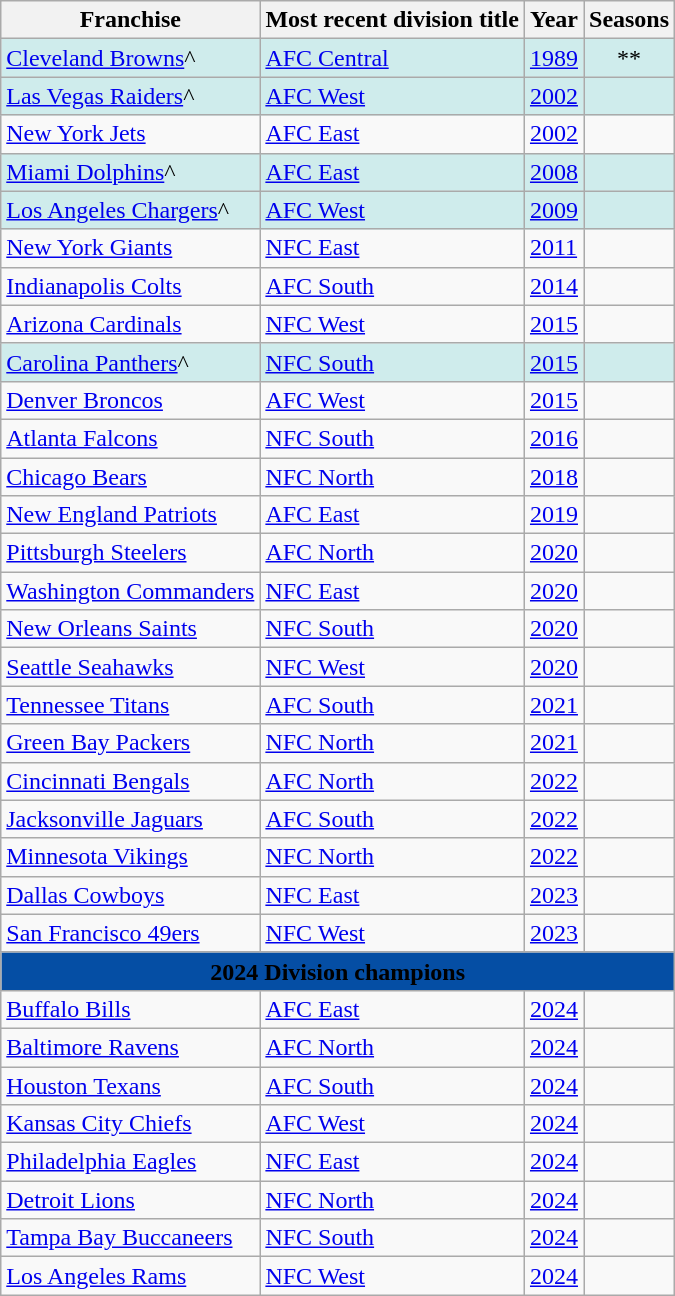<table class="wikitable sortable">
<tr>
<th>Franchise</th>
<th>  Most recent division title</th>
<th>Year</th>
<th>Seasons          </th>
</tr>
<tr bgcolor="#CFECEC">
<td><a href='#'>Cleveland Browns</a>^</td>
<td data-sort-value="AFC North"><a href='#'>AFC Central</a></td>
<td><a href='#'>1989</a></td>
<td align="center">**</td>
</tr>
<tr bgcolor="#CFECEC">
<td><a href='#'>Las Vegas Raiders</a>^</td>
<td><a href='#'>AFC West</a></td>
<td><a href='#'>2002</a></td>
<td align="center"> </td>
</tr>
<tr>
<td><a href='#'>New York Jets</a></td>
<td><a href='#'>AFC East</a></td>
<td><a href='#'>2002</a></td>
<td align="center"> </td>
</tr>
<tr bgcolor="#CFECEC">
<td><a href='#'>Miami Dolphins</a>^</td>
<td><a href='#'>AFC East</a></td>
<td><a href='#'>2008</a></td>
<td align="center"> </td>
</tr>
<tr bgcolor="#CFECEC">
<td><a href='#'>Los Angeles Chargers</a>^</td>
<td><a href='#'>AFC West</a></td>
<td><a href='#'>2009</a></td>
<td align="center"> </td>
</tr>
<tr>
<td><a href='#'>New York Giants</a></td>
<td><a href='#'>NFC East</a></td>
<td><a href='#'>2011</a></td>
<td align="center"> </td>
</tr>
<tr>
<td><a href='#'>Indianapolis Colts</a></td>
<td><a href='#'>AFC South</a></td>
<td><a href='#'>2014</a></td>
<td align="center"> </td>
</tr>
<tr>
<td><a href='#'>Arizona Cardinals</a></td>
<td><a href='#'>NFC West</a></td>
<td><a href='#'>2015</a></td>
<td align="center"> </td>
</tr>
<tr bgcolor="#CFECEC">
<td><a href='#'>Carolina Panthers</a>^</td>
<td><a href='#'>NFC South</a></td>
<td><a href='#'>2015</a></td>
<td align="center"> </td>
</tr>
<tr>
<td><a href='#'>Denver Broncos</a></td>
<td><a href='#'>AFC West</a></td>
<td><a href='#'>2015</a></td>
<td align="center"> </td>
</tr>
<tr>
<td><a href='#'>Atlanta Falcons</a></td>
<td><a href='#'>NFC South</a></td>
<td><a href='#'>2016</a></td>
<td align="center"> </td>
</tr>
<tr>
<td><a href='#'>Chicago Bears</a></td>
<td><a href='#'>NFC North</a></td>
<td><a href='#'>2018</a></td>
<td align="center"> </td>
</tr>
<tr>
<td><a href='#'>New England Patriots</a></td>
<td><a href='#'>AFC East</a></td>
<td><a href='#'>2019</a></td>
<td align="center"> </td>
</tr>
<tr>
<td><a href='#'>Pittsburgh Steelers</a></td>
<td><a href='#'>AFC North</a></td>
<td><a href='#'>2020</a></td>
<td align="center">  </td>
</tr>
<tr>
<td><a href='#'>Washington Commanders</a></td>
<td><a href='#'>NFC East</a></td>
<td><a href='#'>2020</a></td>
<td align="center"> </td>
</tr>
<tr>
<td><a href='#'>New Orleans Saints</a></td>
<td><a href='#'>NFC South</a></td>
<td><a href='#'>2020</a></td>
<td align="center"> </td>
</tr>
<tr>
<td><a href='#'>Seattle Seahawks</a></td>
<td><a href='#'>NFC West</a></td>
<td><a href='#'>2020</a></td>
<td align="center">  </td>
</tr>
<tr>
<td><a href='#'>Tennessee Titans</a></td>
<td><a href='#'>AFC South</a></td>
<td><a href='#'>2021</a></td>
<td align="center"> </td>
</tr>
<tr>
<td><a href='#'>Green Bay Packers</a></td>
<td><a href='#'>NFC North</a></td>
<td><a href='#'>2021</a></td>
<td align="center"></td>
</tr>
<tr>
<td><a href='#'>Cincinnati Bengals</a></td>
<td><a href='#'>AFC North</a></td>
<td><a href='#'>2022</a></td>
<td align="center"> </td>
</tr>
<tr>
<td><a href='#'>Jacksonville Jaguars</a></td>
<td><a href='#'>AFC South</a></td>
<td><a href='#'>2022</a></td>
<td align="center"> </td>
</tr>
<tr>
<td><a href='#'>Minnesota Vikings</a></td>
<td><a href='#'>NFC North</a></td>
<td><a href='#'>2022</a></td>
<td align="center"> </td>
</tr>
<tr>
<td><a href='#'>Dallas Cowboys</a></td>
<td><a href='#'>NFC East</a></td>
<td><a href='#'>2023</a></td>
<td align="center"> </td>
</tr>
<tr>
<td><a href='#'>San Francisco 49ers</a></td>
<td><a href='#'>NFC West</a></td>
<td><a href='#'>2023</a></td>
<td align="center"> </td>
</tr>
<tr>
<td align="center" colspan="4" data-sort-value="z" bgcolor="#054ea4"><span><strong>2024 Division champions</strong></span></td>
</tr>
<tr>
<td><a href='#'>Buffalo Bills</a></td>
<td><a href='#'>AFC East</a></td>
<td><a href='#'>2024</a></td>
<td align="center"> </td>
</tr>
<tr>
<td><a href='#'>Baltimore Ravens</a></td>
<td><a href='#'>AFC North</a></td>
<td><a href='#'>2024</a></td>
<td align="center"> </td>
</tr>
<tr>
<td><a href='#'>Houston Texans</a></td>
<td><a href='#'>AFC South</a></td>
<td><a href='#'>2024</a></td>
<td align="center"> </td>
</tr>
<tr>
<td><a href='#'>Kansas City Chiefs</a></td>
<td><a href='#'>AFC West</a></td>
<td><a href='#'>2024</a></td>
<td align="center"> </td>
</tr>
<tr>
<td><a href='#'>Philadelphia Eagles</a></td>
<td><a href='#'>NFC East</a></td>
<td><a href='#'>2024</a></td>
<td align="center"> </td>
</tr>
<tr>
<td><a href='#'>Detroit Lions</a></td>
<td data-sort-value="NFC North"><a href='#'>NFC North</a></td>
<td><a href='#'>2024</a></td>
<td align="center"> </td>
</tr>
<tr>
<td><a href='#'>Tampa Bay Buccaneers</a></td>
<td><a href='#'>NFC South</a></td>
<td><a href='#'>2024</a></td>
<td align="center"> </td>
</tr>
<tr>
<td><a href='#'>Los Angeles Rams</a></td>
<td><a href='#'>NFC West</a></td>
<td><a href='#'>2024</a></td>
<td align="center">  </td>
</tr>
</table>
